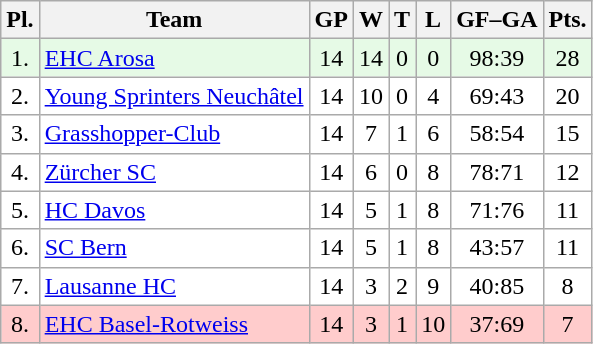<table class="wikitable">
<tr>
<th>Pl.</th>
<th>Team</th>
<th>GP</th>
<th>W</th>
<th>T</th>
<th>L</th>
<th>GF–GA</th>
<th>Pts.</th>
</tr>
<tr align="center " bgcolor="#e6fae6">
<td>1.</td>
<td align="left"><a href='#'>EHC Arosa</a></td>
<td>14</td>
<td>14</td>
<td>0</td>
<td>0</td>
<td>98:39</td>
<td>28</td>
</tr>
<tr align="center "  bgcolor="#FFFFFF">
<td>2.</td>
<td align="left"><a href='#'>Young Sprinters Neuchâtel</a></td>
<td>14</td>
<td>10</td>
<td>0</td>
<td>4</td>
<td>69:43</td>
<td>20</td>
</tr>
<tr align="center "  bgcolor="#FFFFFF">
<td>3.</td>
<td align="left"><a href='#'>Grasshopper-Club</a></td>
<td>14</td>
<td>7</td>
<td>1</td>
<td>6</td>
<td>58:54</td>
<td>15</td>
</tr>
<tr align="center "  bgcolor="#FFFFFF">
<td>4.</td>
<td align="left"><a href='#'>Zürcher SC</a></td>
<td>14</td>
<td>6</td>
<td>0</td>
<td>8</td>
<td>78:71</td>
<td>12</td>
</tr>
<tr align="center " bgcolor="#FFFFFF">
<td>5.</td>
<td align="left"><a href='#'>HC Davos</a></td>
<td>14</td>
<td>5</td>
<td>1</td>
<td>8</td>
<td>71:76</td>
<td>11</td>
</tr>
<tr align="center "  bgcolor="#FFFFFF">
<td>6.</td>
<td align="left"><a href='#'>SC Bern</a></td>
<td>14</td>
<td>5</td>
<td>1</td>
<td>8</td>
<td>43:57</td>
<td>11</td>
</tr>
<tr align="center "  bgcolor="#FFFFFF">
<td>7.</td>
<td align="left"><a href='#'>Lausanne HC</a></td>
<td>14</td>
<td>3</td>
<td>2</td>
<td>9</td>
<td>40:85</td>
<td>8</td>
</tr>
<tr align="center "  bgcolor="#ffcccc">
<td>8.</td>
<td align="left"><a href='#'>EHC Basel-Rotweiss</a></td>
<td>14</td>
<td>3</td>
<td>1</td>
<td>10</td>
<td>37:69</td>
<td>7</td>
</tr>
</table>
